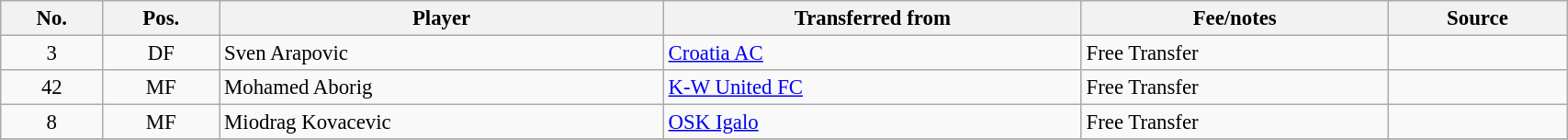<table class="wikitable sortable" style="width:90%; text-align:center; font-size:95%; text-align:left;">
<tr>
<th><strong>No.</strong></th>
<th><strong>Pos.</strong></th>
<th><strong>Player</strong></th>
<th><strong>Transferred from</strong></th>
<th><strong>Fee/notes</strong></th>
<th><strong>Source</strong></th>
</tr>
<tr>
<td align=center>3</td>
<td align=center>DF</td>
<td> Sven Arapovic</td>
<td> <a href='#'>Croatia AC</a></td>
<td>Free Transfer</td>
<td></td>
</tr>
<tr>
<td align=center>42</td>
<td align=center>MF</td>
<td> Mohamed Aborig</td>
<td> <a href='#'>K-W United FC</a></td>
<td>Free Transfer</td>
<td></td>
</tr>
<tr>
<td align=center>8</td>
<td align=center>MF</td>
<td> Miodrag Kovacevic</td>
<td> <a href='#'>OSK Igalo</a></td>
<td>Free Transfer</td>
<td></td>
</tr>
<tr>
</tr>
</table>
